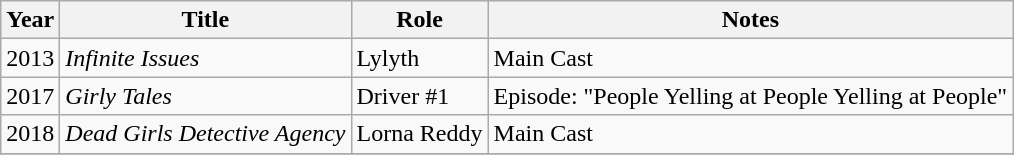<table class="wikitable">
<tr>
<th>Year</th>
<th>Title</th>
<th>Role</th>
<th class="unsortable">Notes</th>
</tr>
<tr>
<td>2013</td>
<td><em>Infinite Issues</em></td>
<td>Lylyth</td>
<td>Main Cast</td>
</tr>
<tr>
<td>2017</td>
<td><em>Girly Tales</em></td>
<td>Driver #1</td>
<td>Episode: "People Yelling at People Yelling at People"</td>
</tr>
<tr>
<td>2018</td>
<td><em>Dead Girls Detective Agency</em></td>
<td>Lorna Reddy</td>
<td>Main Cast</td>
</tr>
<tr>
</tr>
</table>
